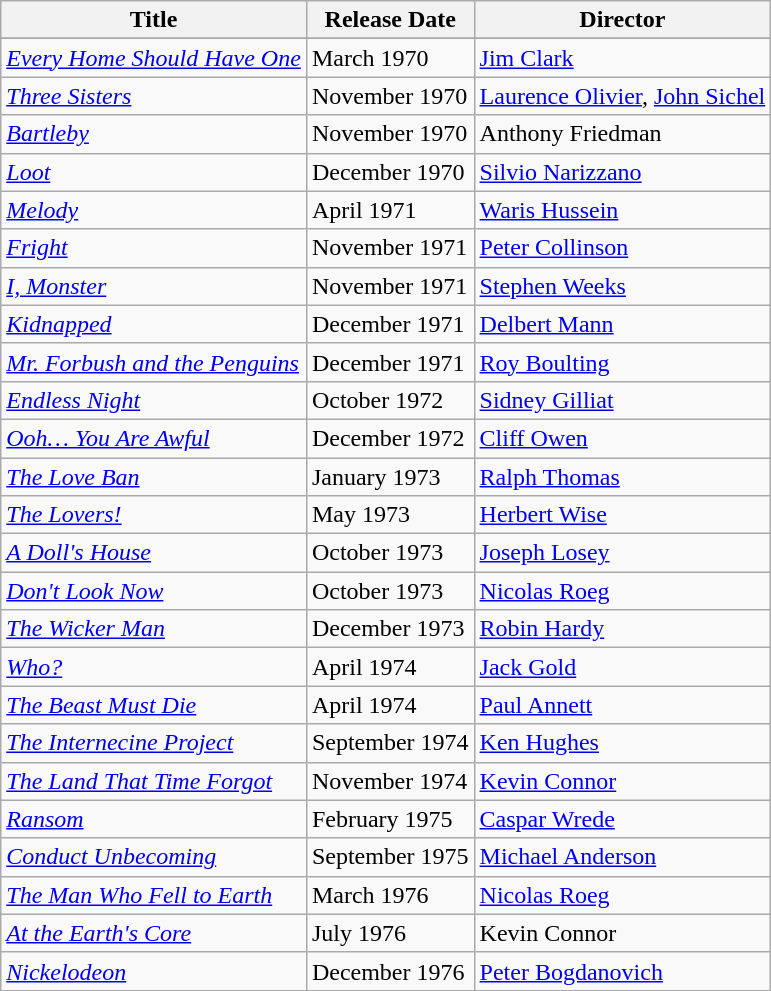<table class="wikitable sortable">
<tr>
<th>Title</th>
<th>Release Date</th>
<th>Director</th>
</tr>
<tr>
</tr>
<tr>
<td><em><a href='#'>Every Home Should Have One </a></em></td>
<td>March 1970</td>
<td><a href='#'>Jim Clark</a></td>
</tr>
<tr>
<td><em><a href='#'>Three Sisters</a></em></td>
<td>November 1970</td>
<td><a href='#'>Laurence Olivier</a>, <a href='#'>John Sichel</a></td>
</tr>
<tr>
<td><em><a href='#'>Bartleby</a></em></td>
<td>November 1970</td>
<td>Anthony Friedman</td>
</tr>
<tr>
<td><em><a href='#'>Loot</a></em></td>
<td>December 1970</td>
<td><a href='#'>Silvio Narizzano</a></td>
</tr>
<tr>
<td><em><a href='#'>Melody</a></em></td>
<td>April 1971</td>
<td><a href='#'>Waris Hussein</a></td>
</tr>
<tr>
<td><em><a href='#'>Fright</a></em></td>
<td>November 1971</td>
<td><a href='#'>Peter Collinson</a></td>
</tr>
<tr>
<td><em><a href='#'>I, Monster</a></em></td>
<td>November 1971</td>
<td><a href='#'>Stephen Weeks</a></td>
</tr>
<tr>
<td><em><a href='#'>Kidnapped</a></em></td>
<td>December 1971</td>
<td><a href='#'>Delbert Mann</a></td>
</tr>
<tr>
<td><em><a href='#'>Mr. Forbush and the Penguins</a></em></td>
<td>December 1971</td>
<td><a href='#'>Roy Boulting</a></td>
</tr>
<tr>
<td><em><a href='#'>Endless Night</a></em></td>
<td>October 1972</td>
<td><a href='#'>Sidney Gilliat</a></td>
</tr>
<tr>
<td><em><a href='#'>Ooh… You Are Awful</a></em></td>
<td>December 1972</td>
<td><a href='#'>Cliff Owen </a></td>
</tr>
<tr>
<td><em><a href='#'>The Love Ban</a></em></td>
<td>January 1973</td>
<td><a href='#'>Ralph Thomas</a></td>
</tr>
<tr>
<td><em><a href='#'>The Lovers!</a></em></td>
<td>May 1973</td>
<td><a href='#'>Herbert Wise</a></td>
</tr>
<tr>
<td><em><a href='#'>A Doll's House</a></em></td>
<td>October 1973</td>
<td><a href='#'>Joseph Losey</a></td>
</tr>
<tr>
<td><em><a href='#'>Don't Look Now</a></em></td>
<td>October 1973</td>
<td><a href='#'>Nicolas Roeg </a></td>
</tr>
<tr>
<td><em><a href='#'>The Wicker Man</a></em></td>
<td>December 1973</td>
<td><a href='#'>Robin Hardy</a></td>
</tr>
<tr>
<td><em><a href='#'>Who?</a></em></td>
<td>April 1974</td>
<td><a href='#'>Jack Gold</a></td>
</tr>
<tr>
<td><em><a href='#'>The Beast Must Die</a></em></td>
<td>April 1974</td>
<td><a href='#'>Paul Annett</a></td>
</tr>
<tr>
<td><em><a href='#'>The Internecine Project</a></em></td>
<td>September 1974</td>
<td><a href='#'>Ken Hughes</a></td>
</tr>
<tr>
<td><em><a href='#'>The Land That Time Forgot</a></em></td>
<td>November 1974</td>
<td><a href='#'>Kevin Connor</a></td>
</tr>
<tr>
<td><em><a href='#'>Ransom</a></em></td>
<td>February 1975</td>
<td><a href='#'>Caspar Wrede </a></td>
</tr>
<tr>
<td><em><a href='#'>Conduct Unbecoming</a></em></td>
<td>September 1975</td>
<td><a href='#'>Michael Anderson</a></td>
</tr>
<tr>
<td><em><a href='#'>The Man Who Fell to Earth</a></em></td>
<td>March 1976</td>
<td><a href='#'>Nicolas Roeg</a></td>
</tr>
<tr>
<td><em><a href='#'>At the Earth's Core</a></em></td>
<td>July 1976</td>
<td>Kevin Connor</td>
</tr>
<tr>
<td><em><a href='#'>Nickelodeon</a></em></td>
<td>December 1976</td>
<td><a href='#'>Peter Bogdanovich</a></td>
</tr>
</table>
